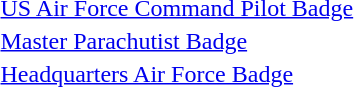<table>
<tr>
<td></td>
<td><a href='#'>US Air Force Command Pilot Badge</a></td>
</tr>
<tr>
<td></td>
<td><a href='#'>Master Parachutist Badge</a></td>
</tr>
<tr>
<td></td>
<td><a href='#'>Headquarters Air Force Badge</a></td>
</tr>
</table>
